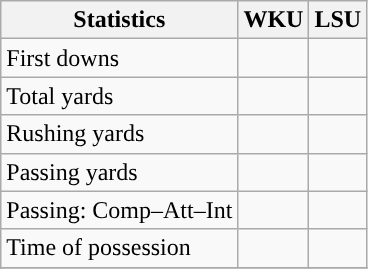<table class="wikitable" style="float: left;">
<tr>
<th>Statistics</th>
<th>WKU</th>
<th>LSU</th>
</tr>
<tr>
<td>First downs</td>
<td></td>
<td></td>
</tr>
<tr>
<td>Total yards</td>
<td></td>
<td></td>
</tr>
<tr>
<td>Rushing yards</td>
<td></td>
<td></td>
</tr>
<tr>
<td>Passing yards</td>
<td></td>
<td></td>
</tr>
<tr>
<td>Passing: Comp–Att–Int</td>
<td></td>
<td></td>
</tr>
<tr>
<td>Time of possession</td>
<td></td>
<td></td>
</tr>
<tr>
</tr>
</table>
